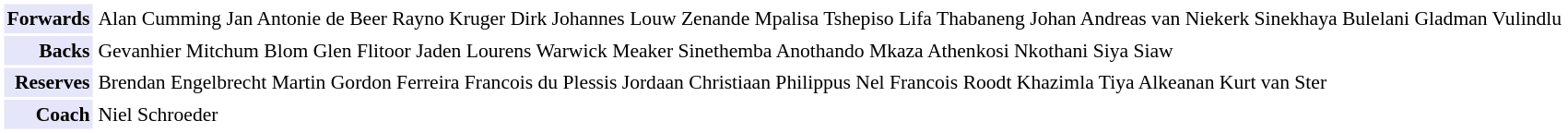<table cellpadding="2" style="border: 1px solid white; font-size:90%;">
<tr>
<td colspan="2" align="right" bgcolor="lavender"><strong>Forwards</strong></td>
<td align="left">Alan Cumming Jan Antonie de Beer Rayno Kruger Dirk Johannes Louw Zenande Mpalisa Tshepiso Lifa Thabaneng Johan Andreas van Niekerk Sinekhaya Bulelani Gladman Vulindlu</td>
</tr>
<tr>
<td colspan="2" align="right" bgcolor="lavender"><strong>Backs</strong></td>
<td align="left">Gevanhier Mitchum Blom Glen Flitoor Jaden Lourens Warwick Meaker Sinethemba Anothando Mkaza Athenkosi Nkothani Siya Siaw</td>
</tr>
<tr>
<td colspan="2" align="right" bgcolor="lavender"><strong>Reserves</strong></td>
<td align="left">Brendan Engelbrecht Martin Gordon Ferreira Francois du Plessis Jordaan Christiaan Philippus Nel Francois Roodt Khazimla Tiya Alkeanan Kurt van Ster</td>
</tr>
<tr>
<td colspan="2" align="right" bgcolor="lavender"><strong>Coach</strong></td>
<td align="left">Niel Schroeder</td>
</tr>
</table>
